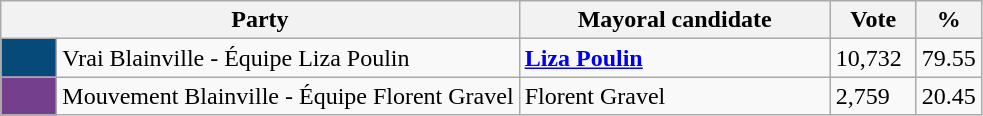<table class="wikitable">
<tr>
<th bgcolor="#DDDDFF" width="230px" colspan="2">Party</th>
<th bgcolor="#DDDDFF" width="200px">Mayoral candidate</th>
<th bgcolor="#DDDDFF" width="50px">Vote</th>
<th bgcolor="#DDDDFF" width="30px">%</th>
</tr>
<tr>
<td bgcolor=#064A79 width="30px"> </td>
<td>Vrai Blainville - Équipe Liza Poulin</td>
<td><strong><a href='#'>Liza Poulin</a></strong></td>
<td>10,732</td>
<td>79.55</td>
</tr>
<tr>
<td bgcolor=#74408E width="30px"> </td>
<td>Mouvement Blainville - Équipe Florent Gravel</td>
<td>Florent Gravel</td>
<td>2,759</td>
<td>20.45</td>
</tr>
</table>
